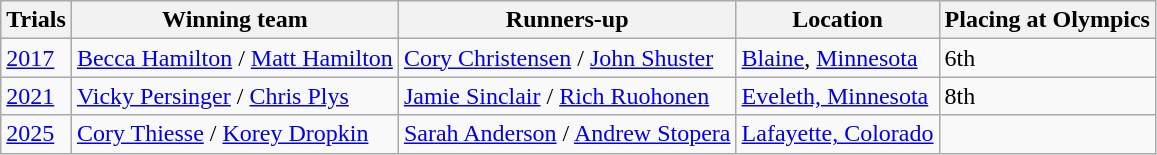<table class="wikitable">
<tr>
<th scope="col">Trials</th>
<th scope="col">Winning team</th>
<th scope="col">Runners-up</th>
<th scope="col">Location</th>
<th scope="col">Placing at Olympics</th>
</tr>
<tr>
<td><a href='#'>2017</a></td>
<td> <a href='#'>Becca Hamilton</a> / <a href='#'>Matt Hamilton</a></td>
<td> <a href='#'>Cory Christensen</a> / <a href='#'>John Shuster</a></td>
<td><a href='#'>Blaine</a>, <a href='#'>Minnesota</a></td>
<td>6th</td>
</tr>
<tr>
<td><a href='#'>2021</a></td>
<td> <a href='#'>Vicky Persinger</a> / <a href='#'>Chris Plys</a></td>
<td> <a href='#'>Jamie Sinclair</a> / <a href='#'>Rich Ruohonen</a></td>
<td><a href='#'>Eveleth, Minnesota</a></td>
<td>8th</td>
</tr>
<tr>
<td><a href='#'>2025</a></td>
<td> <a href='#'>Cory Thiesse</a> / <a href='#'>Korey Dropkin</a></td>
<td> <a href='#'>Sarah Anderson</a> / <a href='#'>Andrew Stopera</a></td>
<td><a href='#'>Lafayette, Colorado</a></td>
<td></td>
</tr>
</table>
